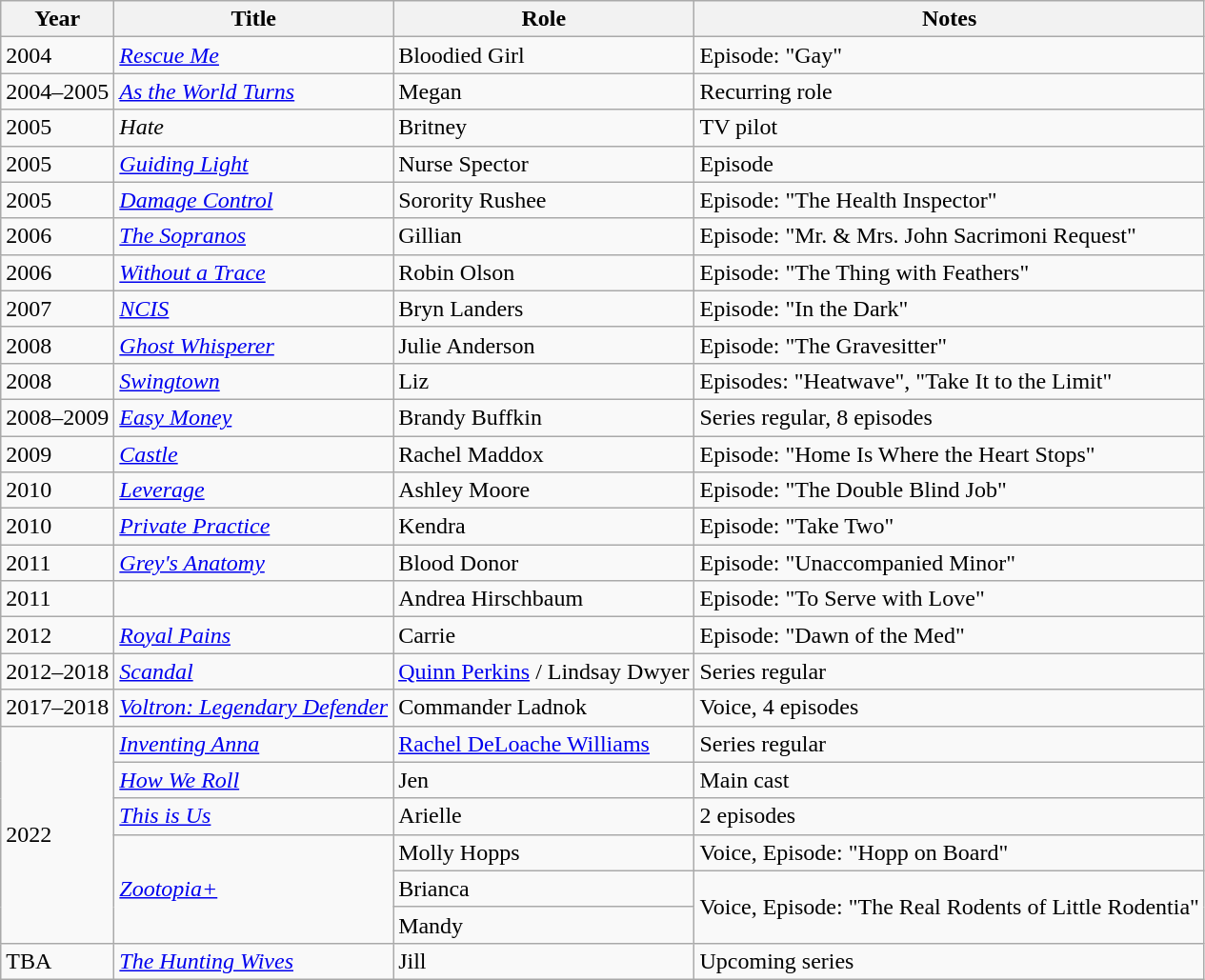<table class="wikitable sortable">
<tr>
<th>Year</th>
<th>Title</th>
<th>Role</th>
<th class="unsortable">Notes</th>
</tr>
<tr>
<td>2004</td>
<td><em><a href='#'>Rescue Me</a></em></td>
<td>Bloodied Girl</td>
<td>Episode: "Gay"</td>
</tr>
<tr>
<td>2004–2005</td>
<td><em><a href='#'>As the World Turns</a></em></td>
<td>Megan</td>
<td>Recurring role</td>
</tr>
<tr>
<td>2005</td>
<td><em>Hate</em></td>
<td>Britney</td>
<td>TV pilot</td>
</tr>
<tr>
<td>2005</td>
<td><em><a href='#'>Guiding Light</a></em></td>
<td>Nurse Spector</td>
<td>Episode</td>
</tr>
<tr>
<td>2005</td>
<td><em><a href='#'>Damage Control</a></em></td>
<td>Sorority Rushee</td>
<td>Episode: "The Health Inspector"</td>
</tr>
<tr>
<td>2006</td>
<td><em><a href='#'>The Sopranos</a></em></td>
<td>Gillian</td>
<td>Episode: "Mr. & Mrs. John Sacrimoni Request"</td>
</tr>
<tr>
<td>2006</td>
<td><em><a href='#'>Without a Trace</a></em></td>
<td>Robin Olson</td>
<td>Episode: "The Thing with Feathers"</td>
</tr>
<tr>
<td>2007</td>
<td><em><a href='#'>NCIS</a></em></td>
<td>Bryn Landers</td>
<td>Episode: "In the Dark"</td>
</tr>
<tr>
<td>2008</td>
<td><em><a href='#'>Ghost Whisperer</a></em></td>
<td>Julie Anderson</td>
<td>Episode: "The Gravesitter"</td>
</tr>
<tr>
<td>2008</td>
<td><em><a href='#'>Swingtown</a></em></td>
<td>Liz</td>
<td>Episodes: "Heatwave", "Take It to the Limit"</td>
</tr>
<tr>
<td>2008–2009</td>
<td><em><a href='#'>Easy Money</a></em></td>
<td>Brandy Buffkin</td>
<td>Series regular, 8 episodes</td>
</tr>
<tr>
<td>2009</td>
<td><em><a href='#'>Castle</a></em></td>
<td>Rachel Maddox</td>
<td>Episode: "Home Is Where the Heart Stops"</td>
</tr>
<tr>
<td>2010</td>
<td><em><a href='#'>Leverage</a></em></td>
<td>Ashley Moore</td>
<td>Episode: "The Double Blind Job"</td>
</tr>
<tr>
<td>2010</td>
<td><em><a href='#'>Private Practice</a></em></td>
<td>Kendra</td>
<td>Episode: "Take Two"</td>
</tr>
<tr>
<td>2011</td>
<td><em><a href='#'>Grey's Anatomy</a></em></td>
<td>Blood Donor</td>
<td>Episode: "Unaccompanied Minor"</td>
</tr>
<tr>
<td>2011</td>
<td><em></em></td>
<td>Andrea Hirschbaum</td>
<td>Episode: "To Serve with Love"</td>
</tr>
<tr>
<td>2012</td>
<td><em><a href='#'>Royal Pains</a></em></td>
<td>Carrie</td>
<td>Episode: "Dawn of the Med"</td>
</tr>
<tr>
<td>2012–2018</td>
<td><em><a href='#'>Scandal</a></em></td>
<td><a href='#'>Quinn Perkins</a> / Lindsay Dwyer</td>
<td>Series regular</td>
</tr>
<tr>
<td>2017–2018</td>
<td><em><a href='#'>Voltron: Legendary Defender</a></em></td>
<td>Commander Ladnok</td>
<td>Voice, 4 episodes</td>
</tr>
<tr>
<td rowspan="6">2022</td>
<td><em><a href='#'>Inventing Anna</a></em></td>
<td><a href='#'>Rachel DeLoache Williams</a></td>
<td>Series regular</td>
</tr>
<tr>
<td><em><a href='#'>How We Roll</a></em></td>
<td>Jen</td>
<td>Main cast</td>
</tr>
<tr>
<td><em><a href='#'>This is Us</a></em></td>
<td>Arielle</td>
<td>2 episodes</td>
</tr>
<tr>
<td rowspan="3"><em><a href='#'>Zootopia+</a></em></td>
<td>Molly Hopps</td>
<td>Voice, Episode: "Hopp on Board"</td>
</tr>
<tr>
<td>Brianca</td>
<td rowspan="2">Voice, Episode: "The Real Rodents of Little Rodentia"</td>
</tr>
<tr>
<td>Mandy</td>
</tr>
<tr>
<td>TBA</td>
<td><em><a href='#'>The Hunting Wives</a></em></td>
<td>Jill</td>
<td>Upcoming series</td>
</tr>
</table>
